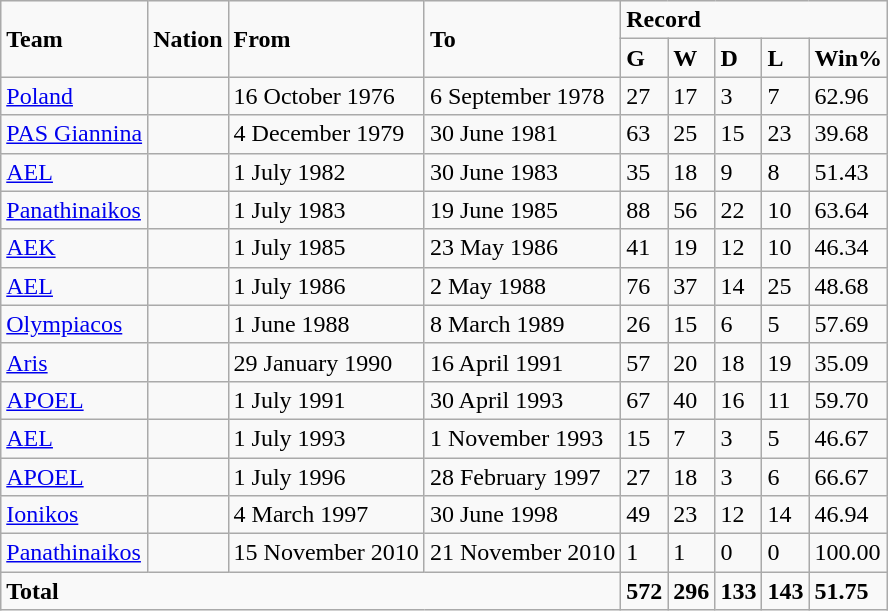<table class="wikitable">
<tr>
<td rowspan="2"><strong>Team</strong></td>
<td rowspan="2"><strong>Nation</strong></td>
<td rowspan="2"><strong>From</strong></td>
<td rowspan="2"><strong>To</strong></td>
<td colspan="5"><strong>Record</strong></td>
</tr>
<tr>
<td><strong>G</strong></td>
<td><strong>W</strong></td>
<td><strong>D</strong></td>
<td><strong>L</strong></td>
<td><strong>Win%</strong></td>
</tr>
<tr>
<td><a href='#'>Poland</a></td>
<td></td>
<td>16 October 1976</td>
<td>6 September 1978</td>
<td>27</td>
<td>17</td>
<td>3</td>
<td>7</td>
<td>62.96</td>
</tr>
<tr>
<td><a href='#'>PAS Giannina</a></td>
<td></td>
<td>4 December 1979</td>
<td>30 June 1981</td>
<td>63</td>
<td>25</td>
<td>15</td>
<td>23</td>
<td>39.68</td>
</tr>
<tr>
<td><a href='#'>AEL</a></td>
<td></td>
<td>1 July 1982</td>
<td>30 June 1983</td>
<td>35</td>
<td>18</td>
<td>9</td>
<td>8</td>
<td>51.43</td>
</tr>
<tr>
<td><a href='#'>Panathinaikos</a></td>
<td></td>
<td>1 July 1983</td>
<td>19 June 1985</td>
<td>88</td>
<td>56</td>
<td>22</td>
<td>10</td>
<td>63.64</td>
</tr>
<tr>
<td><a href='#'>AEK</a></td>
<td></td>
<td>1 July 1985</td>
<td>23 May 1986</td>
<td>41</td>
<td>19</td>
<td>12</td>
<td>10</td>
<td>46.34</td>
</tr>
<tr>
<td><a href='#'>AEL</a></td>
<td></td>
<td>1 July 1986</td>
<td>2 May 1988</td>
<td>76</td>
<td>37</td>
<td>14</td>
<td>25</td>
<td>48.68</td>
</tr>
<tr>
<td><a href='#'>Olympiacos</a></td>
<td></td>
<td>1 June 1988</td>
<td>8 March 1989</td>
<td>26</td>
<td>15</td>
<td>6</td>
<td>5</td>
<td>57.69</td>
</tr>
<tr>
<td><a href='#'>Aris</a></td>
<td></td>
<td>29 January 1990</td>
<td>16 April 1991</td>
<td>57</td>
<td>20</td>
<td>18</td>
<td>19</td>
<td>35.09</td>
</tr>
<tr>
<td><a href='#'>APOEL</a></td>
<td></td>
<td>1 July 1991</td>
<td>30 April 1993</td>
<td>67</td>
<td>40</td>
<td>16</td>
<td>11</td>
<td>59.70</td>
</tr>
<tr>
<td><a href='#'>AEL</a></td>
<td></td>
<td>1 July 1993</td>
<td>1 November 1993</td>
<td>15</td>
<td>7</td>
<td>3</td>
<td>5</td>
<td>46.67</td>
</tr>
<tr>
<td><a href='#'>APOEL</a></td>
<td></td>
<td>1 July 1996</td>
<td>28 February 1997</td>
<td>27</td>
<td>18</td>
<td>3</td>
<td>6</td>
<td>66.67</td>
</tr>
<tr>
<td><a href='#'>Ionikos</a></td>
<td></td>
<td>4 March 1997</td>
<td>30 June 1998</td>
<td>49</td>
<td>23</td>
<td>12</td>
<td>14</td>
<td>46.94</td>
</tr>
<tr>
<td><a href='#'>Panathinaikos</a></td>
<td></td>
<td>15 November 2010</td>
<td>21 November 2010</td>
<td>1</td>
<td>1</td>
<td>0</td>
<td>0</td>
<td>100.00</td>
</tr>
<tr>
<td colspan="4"><strong>Total</strong></td>
<td><strong>572</strong></td>
<td><strong>296</strong></td>
<td><strong>133</strong></td>
<td><strong>143</strong></td>
<td><strong>51.75</strong></td>
</tr>
</table>
